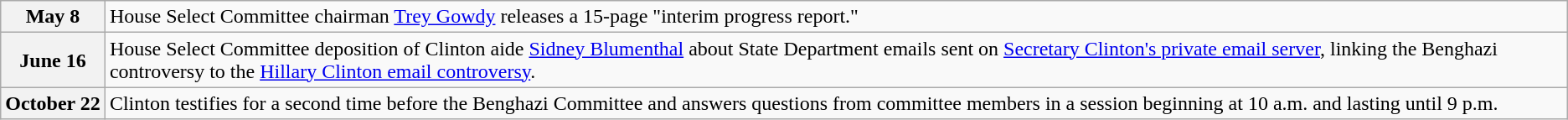<table class="wikitable">
<tr>
<th>May 8</th>
<td>House Select Committee chairman <a href='#'>Trey Gowdy</a> releases a 15-page "interim progress report."</td>
</tr>
<tr>
<th>June 16</th>
<td>House Select Committee deposition of Clinton aide <a href='#'>Sidney Blumenthal</a> about State Department emails sent on <a href='#'>Secretary Clinton's private email server</a>, linking the Benghazi controversy to the <a href='#'>Hillary Clinton email controversy</a>.</td>
</tr>
<tr>
<th>October 22</th>
<td>Clinton testifies for a second time before the Benghazi Committee and answers questions from committee members in a session beginning at 10 a.m. and lasting until 9 p.m.</td>
</tr>
</table>
